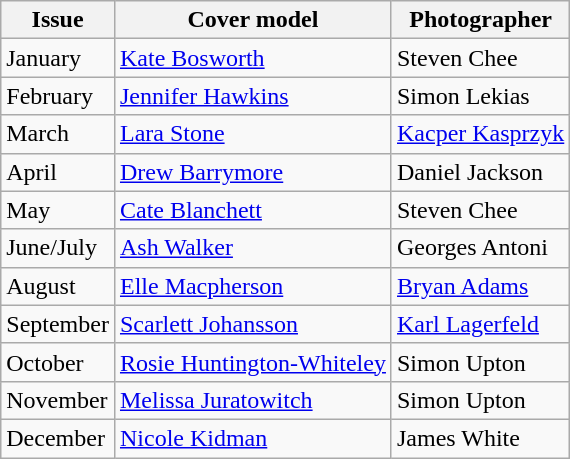<table class="sortable wikitable">
<tr>
<th>Issue</th>
<th>Cover model</th>
<th>Photographer</th>
</tr>
<tr>
<td>January</td>
<td><a href='#'>Kate Bosworth</a></td>
<td>Steven Chee</td>
</tr>
<tr>
<td>February</td>
<td><a href='#'>Jennifer Hawkins</a></td>
<td>Simon Lekias</td>
</tr>
<tr>
<td>March</td>
<td><a href='#'>Lara Stone</a></td>
<td><a href='#'>Kacper Kasprzyk</a></td>
</tr>
<tr>
<td>April</td>
<td><a href='#'>Drew Barrymore</a></td>
<td>Daniel Jackson</td>
</tr>
<tr>
<td>May</td>
<td><a href='#'>Cate Blanchett</a></td>
<td>Steven Chee</td>
</tr>
<tr>
<td>June/July</td>
<td><a href='#'>Ash Walker</a></td>
<td>Georges Antoni</td>
</tr>
<tr>
<td>August</td>
<td><a href='#'>Elle Macpherson</a></td>
<td><a href='#'>Bryan Adams</a></td>
</tr>
<tr>
<td>September</td>
<td><a href='#'>Scarlett Johansson</a></td>
<td><a href='#'>Karl Lagerfeld</a></td>
</tr>
<tr>
<td>October</td>
<td><a href='#'>Rosie Huntington-Whiteley</a></td>
<td>Simon Upton</td>
</tr>
<tr>
<td>November</td>
<td><a href='#'>Melissa Juratowitch</a></td>
<td>Simon Upton</td>
</tr>
<tr>
<td>December</td>
<td><a href='#'>Nicole Kidman</a></td>
<td>James White</td>
</tr>
</table>
